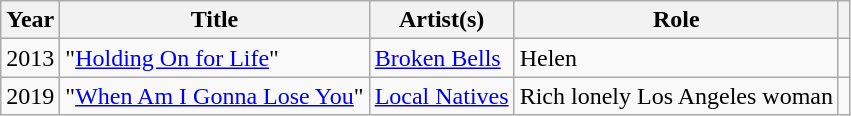<table class="wikitable sortable">
<tr>
<th>Year</th>
<th>Title</th>
<th>Artist(s)</th>
<th>Role</th>
<th scope="col"></th>
</tr>
<tr>
<td>2013</td>
<td>"<a href='#'>Holding On for Life</a>"</td>
<td><a href='#'>Broken Bells</a></td>
<td>Helen</td>
<td></td>
</tr>
<tr>
<td>2019</td>
<td>"<a href='#'>When Am I Gonna Lose You</a>"</td>
<td><a href='#'>Local Natives</a></td>
<td>Rich lonely Los Angeles woman</td>
<td></td>
</tr>
</table>
